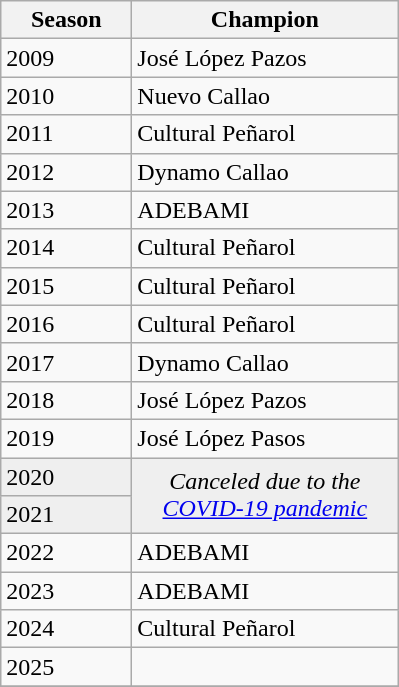<table class="wikitable sortable">
<tr>
<th width=80px>Season</th>
<th width=170px>Champion</th>
</tr>
<tr>
<td>2009</td>
<td>José López Pazos</td>
</tr>
<tr>
<td>2010</td>
<td>Nuevo Callao</td>
</tr>
<tr>
<td>2011</td>
<td>Cultural Peñarol</td>
</tr>
<tr>
<td>2012</td>
<td>Dynamo Callao</td>
</tr>
<tr>
<td>2013</td>
<td>ADEBAMI</td>
</tr>
<tr>
<td>2014</td>
<td>Cultural Peñarol</td>
</tr>
<tr>
<td>2015</td>
<td>Cultural Peñarol</td>
</tr>
<tr>
<td>2016</td>
<td>Cultural Peñarol</td>
</tr>
<tr>
<td>2017</td>
<td>Dynamo Callao</td>
</tr>
<tr>
<td>2018</td>
<td>José López Pazos</td>
</tr>
<tr>
<td>2019</td>
<td>José López Pasos</td>
</tr>
<tr bgcolor=#efefef>
<td>2020</td>
<td rowspan=2 colspan="1" align=center><em>Canceled due to the <a href='#'>COVID-19 pandemic</a></em></td>
</tr>
<tr bgcolor=#efefef>
<td>2021</td>
</tr>
<tr>
<td>2022</td>
<td>ADEBAMI</td>
</tr>
<tr>
<td>2023</td>
<td>ADEBAMI</td>
</tr>
<tr>
<td>2024</td>
<td>Cultural Peñarol</td>
</tr>
<tr>
<td>2025</td>
<td></td>
</tr>
<tr>
</tr>
</table>
